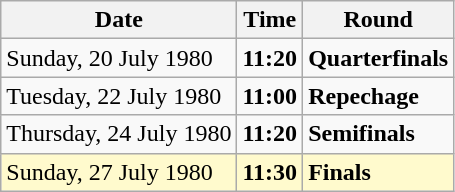<table class="wikitable">
<tr>
<th>Date</th>
<th>Time</th>
<th>Round</th>
</tr>
<tr>
<td>Sunday, 20 July 1980</td>
<td><strong>11:20</strong></td>
<td><strong>Quarterfinals</strong></td>
</tr>
<tr>
<td>Tuesday, 22 July 1980</td>
<td><strong>11:00</strong></td>
<td><strong>Repechage</strong></td>
</tr>
<tr>
<td>Thursday, 24 July 1980</td>
<td><strong>11:20</strong></td>
<td><strong>Semifinals</strong></td>
</tr>
<tr style=background:lemonchiffon>
<td>Sunday, 27 July 1980</td>
<td><strong>11:30</strong></td>
<td><strong>Finals</strong></td>
</tr>
</table>
